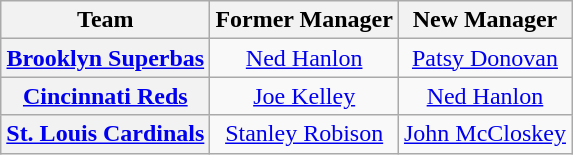<table class="wikitable plainrowheaders" style="text-align:center;">
<tr>
<th>Team</th>
<th>Former Manager</th>
<th>New Manager</th>
</tr>
<tr>
<th scope="row" style="text-align:center;"><a href='#'>Brooklyn Superbas</a></th>
<td><a href='#'>Ned Hanlon</a></td>
<td><a href='#'>Patsy Donovan</a></td>
</tr>
<tr>
<th scope="row" style="text-align:center;"><a href='#'>Cincinnati Reds</a></th>
<td><a href='#'>Joe Kelley</a></td>
<td><a href='#'>Ned Hanlon</a></td>
</tr>
<tr>
<th scope="row" style="text-align:center;"><a href='#'>St. Louis Cardinals</a></th>
<td><a href='#'>Stanley Robison</a></td>
<td><a href='#'>John McCloskey</a></td>
</tr>
</table>
